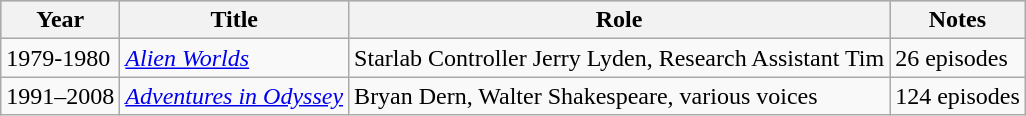<table class="wikitable sortable">
<tr style="background:#b0c4de; text-align:center;">
<th>Year</th>
<th>Title</th>
<th>Role</th>
<th class= "unsortable">Notes</th>
</tr>
<tr>
<td>1979-1980</td>
<td><em><a href='#'>Alien Worlds</a></em></td>
<td>Starlab Controller Jerry Lyden,  Research Assistant Tim</td>
<td>26 episodes</td>
</tr>
<tr>
<td>1991–2008</td>
<td><em><a href='#'>Adventures in Odyssey</a></em></td>
<td>Bryan Dern, Walter Shakespeare, various voices</td>
<td>124 episodes</td>
</tr>
</table>
